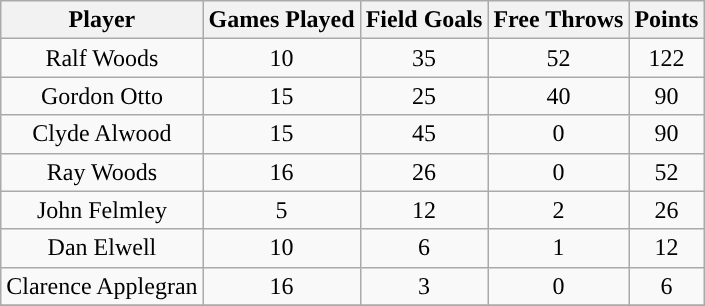<table class="wikitable sortable">
<tr>
<th>Player</th>
<th>Games Played</th>
<th>Field Goals</th>
<th>Free Throws</th>
<th>Points</th>
</tr>
<tr align="center" bgcolor="">
<td>Ralf Woods</td>
<td>10</td>
<td>35</td>
<td>52</td>
<td>122</td>
</tr>
<tr align="center" bgcolor="">
<td>Gordon Otto</td>
<td>15</td>
<td>25</td>
<td>40</td>
<td>90</td>
</tr>
<tr align="center" bgcolor="">
<td>Clyde Alwood</td>
<td>15</td>
<td>45</td>
<td>0</td>
<td>90</td>
</tr>
<tr align="center" bgcolor="">
<td>Ray Woods</td>
<td>16</td>
<td>26</td>
<td>0</td>
<td>52</td>
</tr>
<tr align="center" bgcolor="">
<td>John Felmley</td>
<td>5</td>
<td>12</td>
<td>2</td>
<td>26</td>
</tr>
<tr align="center" bgcolor="">
<td>Dan Elwell</td>
<td>10</td>
<td>6</td>
<td>1</td>
<td>12</td>
</tr>
<tr align="center" bgcolor="">
<td>Clarence Applegran</td>
<td>16</td>
<td>3</td>
<td>0</td>
<td>6</td>
</tr>
<tr align="center" bgcolor="">
</tr>
</table>
